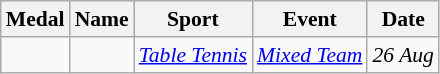<table class="wikitable sortable" style="font-size:90%">
<tr>
<th>Medal</th>
<th>Name</th>
<th>Sport</th>
<th>Event</th>
<th>Date</th>
</tr>
<tr>
<td><em></em></td>
<td><em></em></td>
<td><em><a href='#'>Table Tennis</a></em></td>
<td><em><a href='#'>Mixed Team</a></em></td>
<td><em>26 Aug</em></td>
</tr>
</table>
